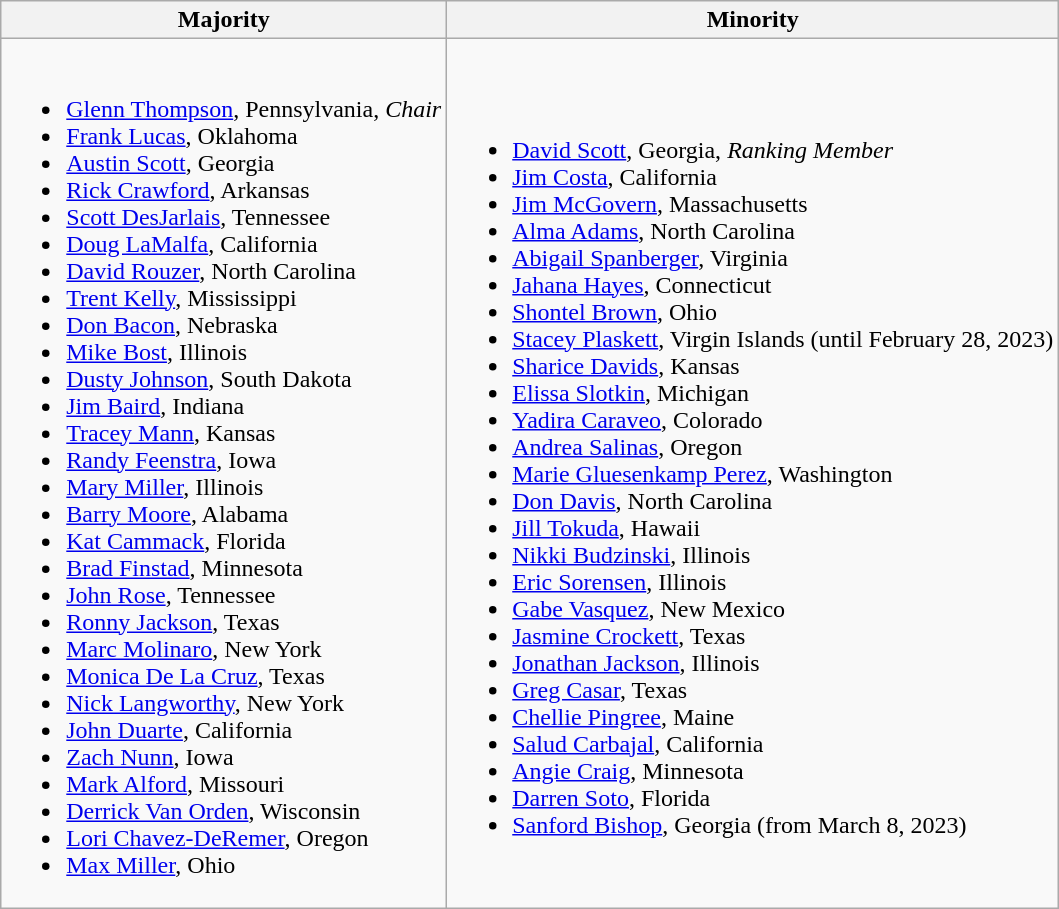<table class=wikitable>
<tr>
<th>Majority</th>
<th>Minority</th>
</tr>
<tr>
<td><br><ul><li><a href='#'>Glenn Thompson</a>, Pennsylvania, <em>Chair</em></li><li><a href='#'>Frank Lucas</a>, Oklahoma</li><li><a href='#'>Austin Scott</a>, Georgia</li><li><a href='#'>Rick Crawford</a>, Arkansas</li><li><a href='#'>Scott DesJarlais</a>, Tennessee</li><li><a href='#'>Doug LaMalfa</a>, California</li><li><a href='#'>David Rouzer</a>, North Carolina</li><li><a href='#'>Trent Kelly</a>, Mississippi</li><li><a href='#'>Don Bacon</a>, Nebraska</li><li><a href='#'>Mike Bost</a>, Illinois</li><li><a href='#'>Dusty Johnson</a>, South Dakota</li><li><a href='#'>Jim Baird</a>, Indiana</li><li><a href='#'>Tracey Mann</a>, Kansas</li><li><a href='#'>Randy Feenstra</a>, Iowa</li><li><a href='#'>Mary Miller</a>, Illinois</li><li><a href='#'>Barry Moore</a>, Alabama</li><li><a href='#'>Kat Cammack</a>, Florida</li><li><a href='#'>Brad Finstad</a>, Minnesota</li><li><a href='#'>John Rose</a>, Tennessee</li><li><a href='#'>Ronny Jackson</a>, Texas</li><li><a href='#'>Marc Molinaro</a>, New York</li><li><a href='#'>Monica De La Cruz</a>, Texas</li><li><a href='#'>Nick Langworthy</a>, New York</li><li><a href='#'>John Duarte</a>, California</li><li><a href='#'>Zach Nunn</a>, Iowa</li><li><a href='#'>Mark Alford</a>, Missouri</li><li><a href='#'>Derrick Van Orden</a>, Wisconsin</li><li><a href='#'>Lori Chavez-DeRemer</a>, Oregon</li><li><a href='#'>Max Miller</a>, Ohio</li></ul></td>
<td><br><ul><li><a href='#'>David Scott</a>, Georgia, <em>Ranking Member</em></li><li><a href='#'>Jim Costa</a>, California</li><li><a href='#'>Jim McGovern</a>, Massachusetts</li><li><a href='#'>Alma Adams</a>, North Carolina</li><li><a href='#'>Abigail Spanberger</a>, Virginia</li><li><a href='#'>Jahana Hayes</a>, Connecticut</li><li><a href='#'>Shontel Brown</a>, Ohio</li><li><a href='#'>Stacey Plaskett</a>, Virgin Islands (until February 28, 2023)</li><li><a href='#'>Sharice Davids</a>, Kansas</li><li><a href='#'>Elissa Slotkin</a>, Michigan</li><li><a href='#'>Yadira Caraveo</a>, Colorado</li><li><a href='#'>Andrea Salinas</a>, Oregon</li><li><a href='#'>Marie Gluesenkamp Perez</a>, Washington</li><li><a href='#'>Don Davis</a>, North Carolina</li><li><a href='#'>Jill Tokuda</a>, Hawaii</li><li><a href='#'>Nikki Budzinski</a>, Illinois</li><li><a href='#'>Eric Sorensen</a>, Illinois</li><li><a href='#'>Gabe Vasquez</a>, New Mexico</li><li><a href='#'>Jasmine Crockett</a>, Texas</li><li><a href='#'>Jonathan Jackson</a>, Illinois</li><li><a href='#'>Greg Casar</a>, Texas</li><li><a href='#'>Chellie Pingree</a>, Maine</li><li><a href='#'>Salud Carbajal</a>, California</li><li><a href='#'>Angie Craig</a>, Minnesota</li><li><a href='#'>Darren Soto</a>, Florida</li><li><a href='#'>Sanford Bishop</a>, Georgia (from March 8, 2023)</li></ul></td>
</tr>
</table>
